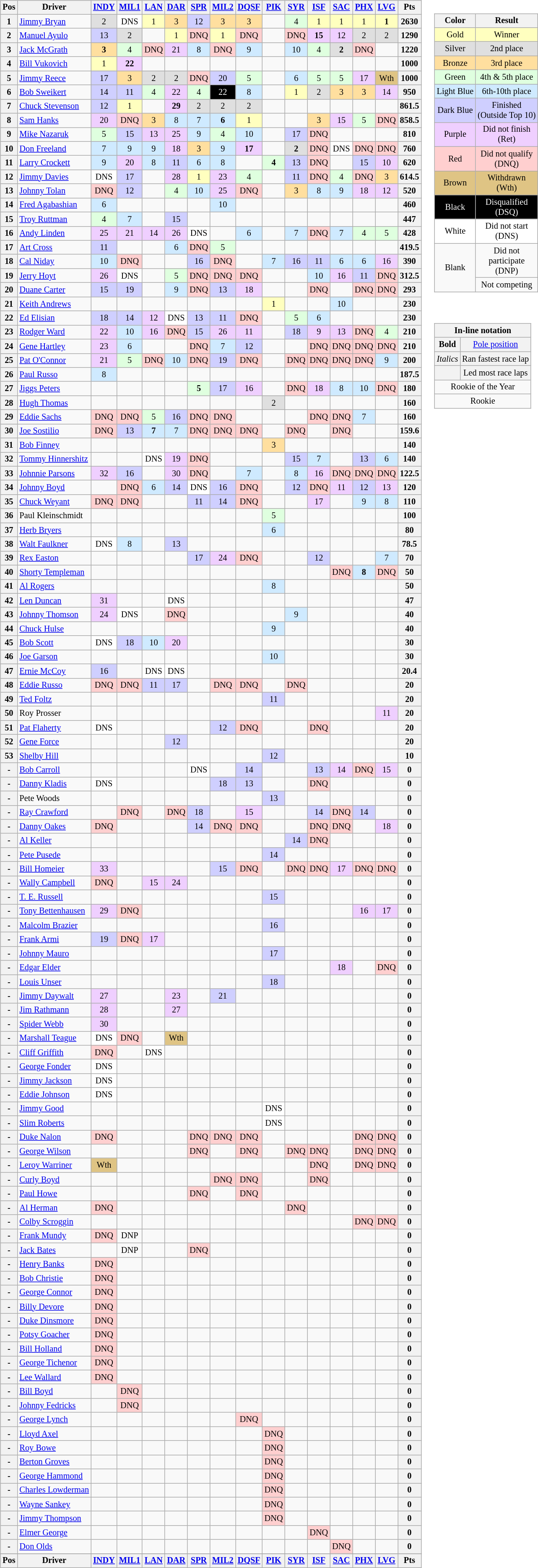<table>
<tr>
<td><br><table class="wikitable" style="font-size: 85%">
<tr valign="top">
<th valign="middle">Pos</th>
<th valign="middle">Driver</th>
<th><a href='#'>INDY</a><br></th>
<th><a href='#'>MIL1</a><br></th>
<th><a href='#'>LAN</a><br></th>
<th><a href='#'>DAR</a><br></th>
<th><a href='#'>SPR</a><br></th>
<th><a href='#'>MIL2</a><br></th>
<th><a href='#'>DQSF</a><br></th>
<th><a href='#'>PIK</a><br></th>
<th><a href='#'>SYR</a><br></th>
<th><a href='#'>ISF</a><br></th>
<th><a href='#'>SAC</a><br></th>
<th><a href='#'>PHX</a><br></th>
<th><a href='#'>LVG</a><br></th>
<th valign="middle">Pts</th>
</tr>
<tr>
<th>1</th>
<td> <a href='#'>Jimmy Bryan</a></td>
<td style="background:#DFDFDF;" align=center>2</td>
<td style="background:#FFFFFF;" align=center>DNS</td>
<td style="background:#FFFFBF;" align=center>1</td>
<td style="background:#FFDF9F;" align=center>3</td>
<td style="background:#CFCFFF;" align=center>12</td>
<td style="background:#FFDF9F;" align=center>3</td>
<td style="background:#FFDF9F;" align=center>3</td>
<td></td>
<td style="background:#DFFFDF;" align=center>4</td>
<td style="background:#FFFFBF;" align=center>1</td>
<td style="background:#FFFFBF;" align=center>1</td>
<td style="background:#FFFFBF;" align=center>1</td>
<td style="background:#FFFFBF;" align=center><strong>1</strong></td>
<th>2630</th>
</tr>
<tr>
<th>2</th>
<td> <a href='#'>Manuel Ayulo</a></td>
<td style="background:#CFCFFF;" align=center>13</td>
<td style="background:#DFDFDF;" align=center>2</td>
<td></td>
<td style="background:#FFFFBF;" align=center>1</td>
<td style="background:#FFCFCF;" align=center>DNQ</td>
<td style="background:#FFFFBF;" align=center>1</td>
<td style="background:#FFCFCF;" align=center>DNQ</td>
<td></td>
<td style="background:#FFCFCF;" align=center>DNQ</td>
<td style="background:#EFCFFF;" align=center><strong>15</strong></td>
<td style="background:#EFCFFF;" align=center>12</td>
<td style="background:#DFDFDF;" align=center>2</td>
<td style="background:#DFDFDF;" align=center>2</td>
<th>1290</th>
</tr>
<tr>
<th>3</th>
<td> <a href='#'>Jack McGrath</a></td>
<td style="background:#FFDF9F;" align=center><strong>3</strong></td>
<td style="background:#DFFFDF;" align=center>4</td>
<td style="background:#FFCFCF;" align=center>DNQ</td>
<td style="background:#EFCFFF;" align=center>21</td>
<td style="background:#CFEAFF;" align=center>8</td>
<td style="background:#FFCFCF;" align=center>DNQ</td>
<td style="background:#CFEAFF;" align=center>9</td>
<td></td>
<td style="background:#CFEAFF;" align=center>10</td>
<td style="background:#DFFFDF;" align=center>4</td>
<td style="background:#DFDFDF;" align=center><strong>2</strong></td>
<td style="background:#FFCFCF;" align=center>DNQ</td>
<td></td>
<th>1220</th>
</tr>
<tr>
<th>4</th>
<td> <a href='#'>Bill Vukovich</a></td>
<td style="background:#FFFFBF;" align=center>1</td>
<td style="background:#EFCFFF;" align=center><strong>22</strong></td>
<td></td>
<td></td>
<td></td>
<td></td>
<td></td>
<td></td>
<td></td>
<td></td>
<td></td>
<td></td>
<td></td>
<th>1000</th>
</tr>
<tr>
<th>5</th>
<td> <a href='#'>Jimmy Reece</a></td>
<td style="background:#CFCFFF;" align=center>17</td>
<td style="background:#FFDF9F;" align=center>3</td>
<td style="background:#DFDFDF;" align=center>2</td>
<td style="background:#DFDFDF;" align=center>2</td>
<td style="background:#FFCFCF;" align=center>DNQ</td>
<td style="background:#CFCFFF;" align=center>20</td>
<td style="background:#DFFFDF;" align=center>5</td>
<td></td>
<td style="background:#CFEAFF;" align=center>6</td>
<td style="background:#DFFFDF;" align=center>5</td>
<td style="background:#DFFFDF;" align=center>5</td>
<td style="background:#EFCFFF;" align=center>17</td>
<td style="background:#DFC484;" align=center>Wth</td>
<th>1000</th>
</tr>
<tr>
<th>6</th>
<td> <a href='#'>Bob Sweikert</a></td>
<td style="background:#CFCFFF;" align=center>14</td>
<td style="background:#CFCFFF;" align=center>11</td>
<td style="background:#DFFFDF;" align=center>4</td>
<td style="background:#EFCFFF;" align=center>22</td>
<td style="background:#DFFFDF;" align=center>4</td>
<td style="background:#000000; color:white;" align=center>22</td>
<td style="background:#CFEAFF;" align=center>8</td>
<td></td>
<td style="background:#FFFFBF;" align=center>1</td>
<td style="background:#DFDFDF;" align=center>2</td>
<td style="background:#FFDF9F;" align=center>3</td>
<td style="background:#FFDF9F;" align=center>3</td>
<td style="background:#EFCFFF;" align=center>14</td>
<th>950</th>
</tr>
<tr>
<th>7</th>
<td> <a href='#'>Chuck Stevenson</a></td>
<td style="background:#CFCFFF;" align=center>12</td>
<td style="background:#FFFFBF;" align=center>1</td>
<td></td>
<td style="background:#EFCFFF;" align=center><strong>29</strong></td>
<td style="background:#DFDFDF;" align=center>2</td>
<td style="background:#DFDFDF;" align=center>2</td>
<td style="background:#DFDFDF;" align=center>2</td>
<td></td>
<td></td>
<td></td>
<td></td>
<td></td>
<td></td>
<th>861.5</th>
</tr>
<tr>
<th>8</th>
<td> <a href='#'>Sam Hanks</a></td>
<td style="background:#EFCFFF;" align=center>20</td>
<td style="background:#FFCFCF;" align=center>DNQ</td>
<td style="background:#FFDF9F;" align=center>3</td>
<td style="background:#CFEAFF;" align=center>8</td>
<td style="background:#CFEAFF;" align=center>7</td>
<td style="background:#CFEAFF;" align=center><strong>6</strong></td>
<td style="background:#FFFFBF;" align=center>1</td>
<td></td>
<td></td>
<td style="background:#FFDF9F;" align=center>3</td>
<td style="background:#EFCFFF;" align=center>15</td>
<td style="background:#DFFFDF;" align=center>5</td>
<td style="background:#FFCFCF;" align=center>DNQ</td>
<th>858.5</th>
</tr>
<tr>
<th>9</th>
<td> <a href='#'>Mike Nazaruk</a></td>
<td style="background:#DFFFDF;" align=center>5</td>
<td style="background:#CFCFFF;" align=center>15</td>
<td style="background:#EFCFFF;" align=center>13</td>
<td style="background:#EFCFFF;" align=center>25</td>
<td style="background:#CFEAFF;" align=center>9</td>
<td style="background:#DFFFDF;" align=center>4</td>
<td style="background:#CFEAFF;" align=center>10</td>
<td></td>
<td style="background:#CFCFFF;" align=center>17</td>
<td style="background:#FFCFCF;" align=center>DNQ</td>
<td></td>
<td></td>
<td></td>
<th>810</th>
</tr>
<tr>
<th>10</th>
<td> <a href='#'>Don Freeland</a></td>
<td style="background:#CFEAFF;" align=center>7</td>
<td style="background:#CFEAFF;" align=center>9</td>
<td style="background:#CFEAFF;" align=center>9</td>
<td style="background:#EFCFFF;" align=center>18</td>
<td style="background:#FFDF9F;" align=center>3</td>
<td style="background:#CFEAFF;" align=center>9</td>
<td style="background:#EFCFFF;" align=center><strong>17</strong></td>
<td></td>
<td style="background:#DFDFDF;" align=center><strong>2</strong></td>
<td style="background:#FFCFCF;" align=center>DNQ</td>
<td style="background:#FFFFFF;" align=center>DNS</td>
<td style="background:#FFCFCF;" align=center>DNQ</td>
<td style="background:#FFCFCF;" align=center>DNQ</td>
<th>760</th>
</tr>
<tr>
<th>11</th>
<td> <a href='#'>Larry Crockett</a> </td>
<td style="background:#CFEAFF;" align=center>9</td>
<td style="background:#EFCFFF;" align=center>20</td>
<td style="background:#CFEAFF;" align=center>8</td>
<td style="background:#CFCFFF;" align=center>11</td>
<td style="background:#CFEAFF;" align=center>6</td>
<td style="background:#CFEAFF;" align=center>8</td>
<td></td>
<td style="background:#DFFFDF;" align=center><strong>4</strong></td>
<td style="background:#CFCFFF;" align=center>13</td>
<td style="background:#FFCFCF;" align=center>DNQ</td>
<td></td>
<td style="background:#CFCFFF;" align=center>15</td>
<td style="background:#EFCFFF;" align=center>10</td>
<th>620</th>
</tr>
<tr>
<th>12</th>
<td> <a href='#'>Jimmy Davies</a></td>
<td style="background:#FFFFFF;" align=center>DNS</td>
<td style="background:#CFCFFF;" align=center>17</td>
<td></td>
<td style="background:#EFCFFF;" align=center>28</td>
<td style="background:#FFFFBF;" align=center>1</td>
<td style="background:#EFCFFF;" align=center>23</td>
<td style="background:#DFFFDF;" align=center>4</td>
<td></td>
<td style="background:#CFCFFF;" align=center>11</td>
<td style="background:#FFCFCF;" align=center>DNQ</td>
<td style="background:#DFFFDF;" align=center>4</td>
<td style="background:#FFCFCF;" align=center>DNQ</td>
<td style="background:#FFDF9F;" align=center>3</td>
<th>614.5</th>
</tr>
<tr>
<th>13</th>
<td> <a href='#'>Johnny Tolan</a></td>
<td style="background:#FFCFCF;" align=center>DNQ</td>
<td style="background:#CFCFFF;" align=center>12</td>
<td></td>
<td style="background:#DFFFDF;" align=center>4</td>
<td style="background:#CFEAFF;" align=center>10</td>
<td style="background:#EFCFFF;" align=center>25</td>
<td style="background:#FFCFCF;" align=center>DNQ</td>
<td></td>
<td style="background:#FFDF9F;" align=center>3</td>
<td style="background:#CFEAFF;" align=center>8</td>
<td style="background:#CFEAFF;" align=center>9</td>
<td style="background:#EFCFFF;" align=center>18</td>
<td style="background:#EFCFFF;" align=center>12</td>
<th>520</th>
</tr>
<tr>
<th>14</th>
<td> <a href='#'>Fred Agabashian</a></td>
<td style="background:#CFEAFF;" align=center>6</td>
<td></td>
<td></td>
<td></td>
<td></td>
<td style="background:#CFEAFF;" align=center>10</td>
<td></td>
<td></td>
<td></td>
<td></td>
<td></td>
<td></td>
<td></td>
<th>460</th>
</tr>
<tr>
<th>15</th>
<td> <a href='#'>Troy Ruttman</a></td>
<td style="background:#DFFFDF;" align=center>4</td>
<td style="background:#CFEAFF;" align=center>7</td>
<td></td>
<td style="background:#CFCFFF;" align=center>15</td>
<td></td>
<td></td>
<td></td>
<td></td>
<td></td>
<td></td>
<td></td>
<td></td>
<td></td>
<th>447</th>
</tr>
<tr>
<th>16</th>
<td> <a href='#'>Andy Linden</a></td>
<td style="background:#EFCFFF;" align=center>25</td>
<td style="background:#EFCFFF;" align=center>21</td>
<td style="background:#EFCFFF;" align=center>14</td>
<td style="background:#EFCFFF;" align=center>26</td>
<td style="background:#FFFFFF;" align=center>DNS</td>
<td></td>
<td style="background:#CFEAFF;" align=center>6</td>
<td></td>
<td style="background:#CFEAFF;" align=center>7</td>
<td style="background:#FFCFCF;" align=center>DNQ</td>
<td style="background:#CFEAFF;" align=center>7</td>
<td style="background:#DFFFDF;" align=center>4</td>
<td style="background:#DFFFDF;" align=center>5</td>
<th>428</th>
</tr>
<tr>
<th>17</th>
<td> <a href='#'>Art Cross</a></td>
<td style="background:#CFCFFF;" align=center>11</td>
<td></td>
<td></td>
<td style="background:#CFEAFF;" align=center>6</td>
<td style="background:#FFCFCF;" align=center>DNQ</td>
<td style="background:#DFFFDF;" align=center>5</td>
<td></td>
<td></td>
<td></td>
<td></td>
<td></td>
<td></td>
<td></td>
<th>419.5</th>
</tr>
<tr>
<th>18</th>
<td> <a href='#'>Cal Niday</a></td>
<td style="background:#CFEAFF;" align=center>10</td>
<td style="background:#FFCFCF;" align=center>DNQ</td>
<td></td>
<td></td>
<td style="background:#CFCFFF;" align=center>16</td>
<td style="background:#FFCFCF;" align=center>DNQ</td>
<td></td>
<td style="background:#CFEAFF;" align=center>7</td>
<td style="background:#CFCFFF;" align=center>16</td>
<td style="background:#CFCFFF;" align=center>11</td>
<td style="background:#CFEAFF;" align=center>6</td>
<td style="background:#CFEAFF;" align=center>6</td>
<td style="background:#EFCFFF;" align=center>16</td>
<th>390</th>
</tr>
<tr>
<th>19</th>
<td> <a href='#'>Jerry Hoyt</a></td>
<td style="background:#EFCFFF;" align=center>26</td>
<td style="background:#FFFFFF;" align=center>DNS</td>
<td></td>
<td style="background:#DFFFDF;" align=center>5</td>
<td style="background:#FFCFCF;" align=center>DNQ</td>
<td style="background:#FFCFCF;" align=center>DNQ</td>
<td style="background:#FFCFCF;" align=center>DNQ</td>
<td></td>
<td></td>
<td style="background:#CFEAFF;" align=center>10</td>
<td style="background:#EFCFFF;" align=center>16</td>
<td style="background:#CFCFFF;" align=center>11</td>
<td style="background:#FFCFCF;" align=center>DNQ</td>
<th>312.5</th>
</tr>
<tr>
<th>20</th>
<td> <a href='#'>Duane Carter</a></td>
<td style="background:#CFCFFF;" align=center>15</td>
<td style="background:#CFCFFF;" align=center>19</td>
<td></td>
<td style="background:#CFEAFF;" align=center>9</td>
<td style="background:#FFCFCF;" align=center>DNQ</td>
<td style="background:#CFCFFF;" align=center>13</td>
<td style="background:#EFCFFF;" align=center>18</td>
<td></td>
<td></td>
<td style="background:#FFCFCF;" align=center>DNQ</td>
<td></td>
<td style="background:#FFCFCF;" align=center>DNQ</td>
<td style="background:#FFCFCF;" align=center>DNQ</td>
<th>293</th>
</tr>
<tr>
<th>21</th>
<td> <a href='#'>Keith Andrews</a></td>
<td></td>
<td></td>
<td></td>
<td></td>
<td></td>
<td></td>
<td></td>
<td style="background:#FFFFBF;" align=center>1</td>
<td></td>
<td></td>
<td style="background:#CFEAFF;" align=center>10</td>
<td></td>
<td></td>
<th>230</th>
</tr>
<tr>
<th>22</th>
<td> <a href='#'>Ed Elisian</a></td>
<td style="background:#CFCFFF;" align=center>18</td>
<td style="background:#CFCFFF;" align=center>14</td>
<td style="background:#EFCFFF;" align=center>12</td>
<td style="background:#FFFFFF;" align=center>DNS</td>
<td style="background:#CFCFFF;" align=center>13</td>
<td style="background:#CFCFFF;" align=center>11</td>
<td style="background:#FFCFCF;" align=center>DNQ</td>
<td></td>
<td style="background:#DFFFDF;" align=center>5</td>
<td style="background:#CFEAFF;" align=center>6</td>
<td></td>
<td></td>
<td></td>
<th>230</th>
</tr>
<tr>
<th>23</th>
<td> <a href='#'>Rodger Ward</a></td>
<td style="background:#EFCFFF;" align=center>22</td>
<td style="background:#CFEAFF;" align=center>10</td>
<td style="background:#EFCFFF;" align=center>16</td>
<td style="background:#FFCFCF;" align=center>DNQ</td>
<td style="background:#CFCFFF;" align=center>15</td>
<td style="background:#EFCFFF;" align=center>26</td>
<td style="background:#EFCFFF;" align=center>11</td>
<td></td>
<td style="background:#CFCFFF;" align=center>18</td>
<td style="background:#EFCFFF;" align=center>9</td>
<td style="background:#EFCFFF;" align=center>13</td>
<td style="background:#FFCFCF;" align=center>DNQ</td>
<td style="background:#DFFFDF;" align=center>4</td>
<th>210</th>
</tr>
<tr>
<th>24</th>
<td> <a href='#'>Gene Hartley</a></td>
<td style="background:#EFCFFF;" align=center>23</td>
<td style="background:#CFEAFF;" align=center>6</td>
<td></td>
<td></td>
<td style="background:#FFCFCF;" align=center>DNQ</td>
<td style="background:#CFEAFF;" align=center>7</td>
<td style="background:#CFCFFF;" align=center>12</td>
<td></td>
<td></td>
<td style="background:#FFCFCF;" align=center>DNQ</td>
<td style="background:#FFCFCF;" align=center>DNQ</td>
<td style="background:#FFCFCF;" align=center>DNQ</td>
<td style="background:#FFCFCF;" align=center>DNQ</td>
<th>210</th>
</tr>
<tr>
<th>25</th>
<td> <a href='#'>Pat O'Connor</a></td>
<td style="background:#EFCFFF;" align=center>21</td>
<td style="background:#DFFFDF;" align=center>5</td>
<td style="background:#FFCFCF;" align=center>DNQ</td>
<td style="background:#CFEAFF;" align=center>10</td>
<td style="background:#FFCFCF;" align=center>DNQ</td>
<td style="background:#CFCFFF;" align=center>19</td>
<td style="background:#FFCFCF;" align=center>DNQ</td>
<td></td>
<td style="background:#FFCFCF;" align=center>DNQ</td>
<td style="background:#FFCFCF;" align=center>DNQ</td>
<td style="background:#FFCFCF;" align=center>DNQ</td>
<td style="background:#FFCFCF;" align=center>DNQ</td>
<td style="background:#CFEAFF;" align=center>9</td>
<th>200</th>
</tr>
<tr>
<th>26</th>
<td> <a href='#'>Paul Russo</a></td>
<td style="background:#CFEAFF;" align=center>8</td>
<td></td>
<td></td>
<td></td>
<td></td>
<td></td>
<td></td>
<td></td>
<td></td>
<td></td>
<td></td>
<td></td>
<td></td>
<th>187.5</th>
</tr>
<tr>
<th>27</th>
<td> <a href='#'>Jiggs Peters</a> </td>
<td></td>
<td></td>
<td></td>
<td></td>
<td style="background:#DFFFDF;" align=center><strong>5</strong></td>
<td style="background:#CFCFFF;" align=center>17</td>
<td style="background:#EFCFFF;" align=center>16</td>
<td></td>
<td style="background:#FFCFCF;" align=center>DNQ</td>
<td style="background:#EFCFFF;" align=center>18</td>
<td style="background:#CFEAFF;" align=center>8</td>
<td style="background:#CFEAFF;" align=center>10</td>
<td style="background:#FFCFCF;" align=center>DNQ</td>
<th>180</th>
</tr>
<tr>
<th>28</th>
<td> <a href='#'>Hugh Thomas</a></td>
<td></td>
<td></td>
<td></td>
<td></td>
<td></td>
<td></td>
<td></td>
<td style="background:#DFDFDF;" align=center>2</td>
<td></td>
<td></td>
<td></td>
<td></td>
<td></td>
<th>160</th>
</tr>
<tr>
<th>29</th>
<td> <a href='#'>Eddie Sachs</a></td>
<td style="background:#FFCFCF;" align=center>DNQ</td>
<td style="background:#FFCFCF;" align=center>DNQ</td>
<td style="background:#DFFFDF;" align=center>5</td>
<td style="background:#CFCFFF;" align=center>16</td>
<td style="background:#FFCFCF;" align=center>DNQ</td>
<td style="background:#FFCFCF;" align=center>DNQ</td>
<td></td>
<td></td>
<td></td>
<td style="background:#FFCFCF;" align=center>DNQ</td>
<td style="background:#FFCFCF;" align=center>DNQ</td>
<td style="background:#CFEAFF;" align=center>7</td>
<td></td>
<th>160</th>
</tr>
<tr>
<th>30</th>
<td> <a href='#'>Joe Sostilio</a> </td>
<td style="background:#FFCFCF;" align=center>DNQ</td>
<td style="background:#CFCFFF;" align=center>13</td>
<td style="background:#CFEAFF;" align=center><strong>7</strong></td>
<td style="background:#CFEAFF;" align=center>7</td>
<td style="background:#FFCFCF;" align=center>DNQ</td>
<td style="background:#FFCFCF;" align=center>DNQ</td>
<td style="background:#FFCFCF;" align=center>DNQ</td>
<td></td>
<td style="background:#FFCFCF;" align=center>DNQ</td>
<td></td>
<td style="background:#FFCFCF;" align=center>DNQ</td>
<td></td>
<td></td>
<th>159.6</th>
</tr>
<tr>
<th>31</th>
<td> <a href='#'>Bob Finney</a></td>
<td></td>
<td></td>
<td></td>
<td></td>
<td></td>
<td></td>
<td></td>
<td style="background:#FFDF9F;" align=center>3</td>
<td></td>
<td></td>
<td></td>
<td></td>
<td></td>
<th>140</th>
</tr>
<tr>
<th>32</th>
<td> <a href='#'>Tommy Hinnershitz</a></td>
<td></td>
<td></td>
<td style="background:#FFFFFF;" align=center>DNS</td>
<td style="background:#EFCFFF;" align=center>19</td>
<td style="background:#FFCFCF;" align=center>DNQ</td>
<td></td>
<td></td>
<td></td>
<td style="background:#CFCFFF;" align=center>15</td>
<td style="background:#CFEAFF;" align=center>7</td>
<td></td>
<td style="background:#CFCFFF;" align=center>13</td>
<td style="background:#CFEAFF;" align=center>6</td>
<th>140</th>
</tr>
<tr>
<th>33</th>
<td> <a href='#'>Johnnie Parsons</a></td>
<td style="background:#EFCFFF;" align=center>32</td>
<td style="background:#CFCFFF;" align=center>16</td>
<td></td>
<td style="background:#EFCFFF;" align=center>30</td>
<td style="background:#FFCFCF;" align=center>DNQ</td>
<td></td>
<td style="background:#CFEAFF;" align=center>7</td>
<td></td>
<td style="background:#CFEAFF;" align=center>8</td>
<td style="background:#EFCFFF;" align=center>16</td>
<td style="background:#FFCFCF;" align=center>DNQ</td>
<td style="background:#FFCFCF;" align=center>DNQ</td>
<td style="background:#FFCFCF;" align=center>DNQ</td>
<th>122.5</th>
</tr>
<tr>
<th>34</th>
<td> <a href='#'>Johnny Boyd</a> </td>
<td></td>
<td style="background:#FFCFCF;" align=center>DNQ</td>
<td style="background:#CFEAFF;" align=center>6</td>
<td style="background:#CFCFFF;" align=center>14</td>
<td style="background:#FFFFFF;" align=center>DNS</td>
<td style="background:#CFCFFF;" align=center>16</td>
<td style="background:#FFCFCF;" align=center>DNQ</td>
<td></td>
<td style="background:#CFCFFF;" align=center>12</td>
<td style="background:#FFCFCF;" align=center>DNQ</td>
<td style="background:#EFCFFF;" align=center>11</td>
<td style="background:#CFCFFF;" align=center>12</td>
<td style="background:#EFCFFF;" align=center>13</td>
<th>120</th>
</tr>
<tr>
<th>35</th>
<td> <a href='#'>Chuck Weyant</a></td>
<td style="background:#FFCFCF;" align=center>DNQ</td>
<td style="background:#FFCFCF;" align=center>DNQ</td>
<td></td>
<td></td>
<td style="background:#CFCFFF;" align=center>11</td>
<td style="background:#CFCFFF;" align=center>14</td>
<td style="background:#FFCFCF;" align=center>DNQ</td>
<td></td>
<td></td>
<td style="background:#EFCFFF;" align=center>17</td>
<td></td>
<td style="background:#CFEAFF;" align=center>9</td>
<td style="background:#CFEAFF;" align=center>8</td>
<th>110</th>
</tr>
<tr>
<th>36</th>
<td> Paul Kleinschmidt</td>
<td></td>
<td></td>
<td></td>
<td></td>
<td></td>
<td></td>
<td></td>
<td style="background:#DFFFDF;" align=center>5</td>
<td></td>
<td></td>
<td></td>
<td></td>
<td></td>
<th>100</th>
</tr>
<tr>
<th>37</th>
<td> <a href='#'>Herb Bryers</a></td>
<td></td>
<td></td>
<td></td>
<td></td>
<td></td>
<td></td>
<td></td>
<td style="background:#CFEAFF;" align=center>6</td>
<td></td>
<td></td>
<td></td>
<td></td>
<td></td>
<th>80</th>
</tr>
<tr>
<th>38</th>
<td> <a href='#'>Walt Faulkner</a></td>
<td style="background:#FFFFFF;" align=center>DNS</td>
<td style="background:#CFEAFF;" align=center>8</td>
<td></td>
<td style="background:#CFCFFF;" align=center>13</td>
<td></td>
<td></td>
<td></td>
<td></td>
<td></td>
<td></td>
<td></td>
<td></td>
<td></td>
<th>78.5</th>
</tr>
<tr>
<th>39</th>
<td> <a href='#'>Rex Easton</a></td>
<td></td>
<td></td>
<td></td>
<td></td>
<td style="background:#CFCFFF;" align=center>17</td>
<td style="background:#EFCFFF;" align=center>24</td>
<td style="background:#FFCFCF;" align=center>DNQ</td>
<td></td>
<td></td>
<td style="background:#CFCFFF;" align=center>12</td>
<td></td>
<td></td>
<td style="background:#CFEAFF;" align=center>7</td>
<th>70</th>
</tr>
<tr>
<th>40</th>
<td> <a href='#'>Shorty Templeman</a></td>
<td></td>
<td></td>
<td></td>
<td></td>
<td></td>
<td></td>
<td></td>
<td></td>
<td></td>
<td></td>
<td style="background:#FFCFCF;" align=center>DNQ</td>
<td style="background:#CFEAFF;" align=center><strong>8</strong></td>
<td style="background:#FFCFCF;" align=center>DNQ</td>
<th>50</th>
</tr>
<tr>
<th>41</th>
<td> <a href='#'>Al Rogers</a></td>
<td></td>
<td></td>
<td></td>
<td></td>
<td></td>
<td></td>
<td></td>
<td style="background:#CFEAFF;" align=center>8</td>
<td></td>
<td></td>
<td></td>
<td></td>
<td></td>
<th>50</th>
</tr>
<tr>
<th>42</th>
<td> <a href='#'>Len Duncan</a></td>
<td style="background:#EFCFFF;" align=center>31</td>
<td></td>
<td></td>
<td style="background:#FFFFFF;" align=center>DNS</td>
<td></td>
<td></td>
<td></td>
<td></td>
<td></td>
<td></td>
<td></td>
<td></td>
<td></td>
<th>47</th>
</tr>
<tr>
<th>43</th>
<td> <a href='#'>Johnny Thomson</a></td>
<td style="background:#EFCFFF;" align=center>24</td>
<td style="background:#FFFFFF;" align=center>DNS</td>
<td></td>
<td style="background:#FFCFCF;" align=center>DNQ</td>
<td></td>
<td></td>
<td></td>
<td></td>
<td style="background:#CFEAFF;" align=center>9</td>
<td></td>
<td></td>
<td></td>
<td></td>
<th>40</th>
</tr>
<tr>
<th>44</th>
<td> <a href='#'>Chuck Hulse</a></td>
<td></td>
<td></td>
<td></td>
<td></td>
<td></td>
<td></td>
<td></td>
<td style="background:#CFEAFF;" align=center>9</td>
<td></td>
<td></td>
<td></td>
<td></td>
<td></td>
<th>40</th>
</tr>
<tr>
<th>45</th>
<td> <a href='#'>Bob Scott</a></td>
<td style="background:#FFFFFF;" align=center>DNS</td>
<td style="background:#CFCFFF;" align=center>18</td>
<td style="background:#CFEAFF;" align=center>10</td>
<td style="background:#EFCFFF;" align=center>20</td>
<td></td>
<td></td>
<td></td>
<td></td>
<td></td>
<td></td>
<td></td>
<td></td>
<td></td>
<th>30</th>
</tr>
<tr>
<th>46</th>
<td> <a href='#'>Joe Garson</a></td>
<td></td>
<td></td>
<td></td>
<td></td>
<td></td>
<td></td>
<td></td>
<td style="background:#CFEAFF;" align=center>10</td>
<td></td>
<td></td>
<td></td>
<td></td>
<td></td>
<th>30</th>
</tr>
<tr>
<th>47</th>
<td> <a href='#'>Ernie McCoy</a></td>
<td style="background:#CFCFFF;" align=center>16</td>
<td></td>
<td style="background:#FFFFFF;" align=center>DNS</td>
<td style="background:#FFFFFF;" align=center>DNS</td>
<td></td>
<td></td>
<td></td>
<td></td>
<td></td>
<td></td>
<td></td>
<td></td>
<td></td>
<th>20.4</th>
</tr>
<tr>
<th>48</th>
<td> <a href='#'>Eddie Russo</a></td>
<td style="background:#FFCFCF;" align=center>DNQ</td>
<td style="background:#FFCFCF;" align=center>DNQ</td>
<td style="background:#CFCFFF;" align=center>11</td>
<td style="background:#CFCFFF;" align=center>17</td>
<td></td>
<td style="background:#FFCFCF;" align=center>DNQ</td>
<td style="background:#FFCFCF;" align=center>DNQ</td>
<td></td>
<td style="background:#FFCFCF;" align=center>DNQ</td>
<td></td>
<td></td>
<td></td>
<td></td>
<th>20</th>
</tr>
<tr>
<th>49</th>
<td> <a href='#'>Ted Foltz</a> </td>
<td></td>
<td></td>
<td></td>
<td></td>
<td></td>
<td></td>
<td></td>
<td style="background:#CFCFFF;" align=center>11</td>
<td></td>
<td></td>
<td></td>
<td></td>
<td></td>
<th>20</th>
</tr>
<tr>
<th>50</th>
<td> Roy Prosser</td>
<td></td>
<td></td>
<td></td>
<td></td>
<td></td>
<td></td>
<td></td>
<td></td>
<td></td>
<td></td>
<td></td>
<td></td>
<td style="background:#EFCFFF;" align=center>11</td>
<th>20</th>
</tr>
<tr>
<th>51</th>
<td> <a href='#'>Pat Flaherty</a></td>
<td style="background:#FFFFFF;" align=center>DNS</td>
<td></td>
<td></td>
<td></td>
<td></td>
<td style="background:#CFCFFF;" align=center>12</td>
<td style="background:#FFCFCF;" align=center>DNQ</td>
<td></td>
<td></td>
<td style="background:#FFCFCF;" align=center>DNQ</td>
<td></td>
<td></td>
<td></td>
<th>20</th>
</tr>
<tr>
<th>52</th>
<td> <a href='#'>Gene Force</a></td>
<td></td>
<td></td>
<td></td>
<td style="background:#CFCFFF;" align=center>12</td>
<td></td>
<td></td>
<td></td>
<td></td>
<td></td>
<td></td>
<td></td>
<td></td>
<td></td>
<th>20</th>
</tr>
<tr>
<th>53</th>
<td> <a href='#'>Shelby Hill</a></td>
<td></td>
<td></td>
<td></td>
<td></td>
<td></td>
<td></td>
<td></td>
<td style="background:#CFCFFF;" align=center>12</td>
<td></td>
<td></td>
<td></td>
<td></td>
<td></td>
<th>10</th>
</tr>
<tr>
<th>-</th>
<td> <a href='#'>Bob Carroll</a> </td>
<td></td>
<td></td>
<td></td>
<td></td>
<td style="background:#FFFFFF;" align=center>DNS</td>
<td></td>
<td style="background:#CFCFFF;" align=center>14</td>
<td></td>
<td></td>
<td style="background:#CFCFFF;" align=center>13</td>
<td style="background:#EFCFFF;" align=center>14</td>
<td style="background:#FFCFCF;" align=center>DNQ</td>
<td style="background:#EFCFFF;" align=center>15</td>
<th>0</th>
</tr>
<tr>
<th>-</th>
<td> <a href='#'>Danny Kladis</a></td>
<td style="background:#FFFFFF;" align=center>DNS</td>
<td></td>
<td></td>
<td></td>
<td></td>
<td style="background:#CFCFFF;" align=center>18</td>
<td style="background:#CFCFFF;" align=center>13</td>
<td></td>
<td></td>
<td style="background:#FFCFCF;" align=center>DNQ</td>
<td></td>
<td></td>
<td></td>
<th>0</th>
</tr>
<tr>
<th>-</th>
<td> Pete Woods</td>
<td></td>
<td></td>
<td></td>
<td></td>
<td></td>
<td></td>
<td></td>
<td style="background:#CFCFFF;" align=center>13</td>
<td></td>
<td></td>
<td></td>
<td></td>
<td></td>
<th>0</th>
</tr>
<tr>
<th>-</th>
<td> <a href='#'>Ray Crawford</a> </td>
<td></td>
<td style="background:#FFCFCF;" align=center>DNQ</td>
<td></td>
<td style="background:#FFCFCF;" align=center>DNQ</td>
<td style="background:#CFCFFF;" align=center>18</td>
<td></td>
<td style="background:#EFCFFF;" align=center>15</td>
<td></td>
<td></td>
<td style="background:#CFCFFF;" align=center>14</td>
<td style="background:#FFCFCF;" align=center>DNQ</td>
<td style="background:#CFCFFF;" align=center>14</td>
<td></td>
<th>0</th>
</tr>
<tr>
<th>-</th>
<td> <a href='#'>Danny Oakes</a></td>
<td style="background:#FFCFCF;" align=center>DNQ</td>
<td></td>
<td></td>
<td></td>
<td style="background:#CFCFFF;" align=center>14</td>
<td style="background:#FFCFCF;" align=center>DNQ</td>
<td style="background:#FFCFCF;" align=center>DNQ</td>
<td></td>
<td></td>
<td style="background:#FFCFCF;" align=center>DNQ</td>
<td style="background:#FFCFCF;" align=center>DNQ</td>
<td></td>
<td style="background:#EFCFFF;" align=center>18</td>
<th>0</th>
</tr>
<tr>
<th>-</th>
<td> <a href='#'>Al Keller</a> </td>
<td></td>
<td></td>
<td></td>
<td></td>
<td></td>
<td></td>
<td></td>
<td></td>
<td style="background:#CFCFFF;" align=center>14</td>
<td style="background:#FFCFCF;" align=center>DNQ</td>
<td></td>
<td></td>
<td></td>
<th>0</th>
</tr>
<tr>
<th>-</th>
<td> <a href='#'>Pete Pusede</a></td>
<td></td>
<td></td>
<td></td>
<td></td>
<td></td>
<td></td>
<td></td>
<td style="background:#CFCFFF;" align=center>14</td>
<td></td>
<td></td>
<td></td>
<td></td>
<td></td>
<th>0</th>
</tr>
<tr>
<th>-</th>
<td> <a href='#'>Bill Homeier</a></td>
<td style="background:#EFCFFF;" align=center>33</td>
<td></td>
<td></td>
<td></td>
<td></td>
<td style="background:#CFCFFF;" align=center>15</td>
<td style="background:#FFCFCF;" align=center>DNQ</td>
<td></td>
<td style="background:#FFCFCF;" align=center>DNQ</td>
<td style="background:#FFCFCF;" align=center>DNQ</td>
<td style="background:#EFCFFF;" align=center>17</td>
<td style="background:#FFCFCF;" align=center>DNQ</td>
<td style="background:#FFCFCF;" align=center>DNQ</td>
<th>0</th>
</tr>
<tr>
<th>-</th>
<td> <a href='#'>Wally Campbell</a> </td>
<td style="background:#FFCFCF;" align=center>DNQ</td>
<td></td>
<td style="background:#EFCFFF;" align=center>15</td>
<td style="background:#EFCFFF;" align=center>24</td>
<td></td>
<td></td>
<td></td>
<td></td>
<td></td>
<td></td>
<td></td>
<td></td>
<td></td>
<th>0</th>
</tr>
<tr>
<th>-</th>
<td> <a href='#'>T. E. Russell</a></td>
<td></td>
<td></td>
<td></td>
<td></td>
<td></td>
<td></td>
<td></td>
<td style="background:#CFCFFF;" align=center>15</td>
<td></td>
<td></td>
<td></td>
<td></td>
<td></td>
<th>0</th>
</tr>
<tr>
<th>-</th>
<td> <a href='#'>Tony Bettenhausen</a></td>
<td style="background:#EFCFFF;" align=center>29</td>
<td style="background:#FFCFCF;" align=center>DNQ</td>
<td></td>
<td></td>
<td></td>
<td></td>
<td></td>
<td></td>
<td></td>
<td></td>
<td></td>
<td style="background:#EFCFFF;" align=center>16</td>
<td style="background:#EFCFFF;" align=center>17</td>
<th>0</th>
</tr>
<tr>
<th>-</th>
<td> <a href='#'>Malcolm Brazier</a></td>
<td></td>
<td></td>
<td></td>
<td></td>
<td></td>
<td></td>
<td></td>
<td style="background:#CFCFFF;" align=center>16</td>
<td></td>
<td></td>
<td></td>
<td></td>
<td></td>
<th>0</th>
</tr>
<tr>
<th>-</th>
<td> <a href='#'>Frank Armi</a></td>
<td style="background:#CFCFFF;" align=center>19</td>
<td style="background:#FFCFCF;" align=center>DNQ</td>
<td style="background:#EFCFFF;" align=center>17</td>
<td></td>
<td></td>
<td></td>
<td></td>
<td></td>
<td></td>
<td></td>
<td></td>
<td></td>
<td></td>
<th>0</th>
</tr>
<tr>
<th>-</th>
<td> <a href='#'>Johnny Mauro</a></td>
<td></td>
<td></td>
<td></td>
<td></td>
<td></td>
<td></td>
<td></td>
<td style="background:#CFCFFF;" align=center>17</td>
<td></td>
<td></td>
<td></td>
<td></td>
<td></td>
<th>0</th>
</tr>
<tr>
<th>-</th>
<td> <a href='#'>Edgar Elder</a></td>
<td></td>
<td></td>
<td></td>
<td></td>
<td></td>
<td></td>
<td></td>
<td></td>
<td></td>
<td></td>
<td style="background:#EFCFFF;" align=center>18</td>
<td></td>
<td style="background:#FFCFCF;" align=center>DNQ</td>
<th>0</th>
</tr>
<tr>
<th>-</th>
<td> <a href='#'>Louis Unser</a></td>
<td></td>
<td></td>
<td></td>
<td></td>
<td></td>
<td></td>
<td></td>
<td style="background:#CFCFFF;" align=center>18</td>
<td></td>
<td></td>
<td></td>
<td></td>
<td></td>
<th>0</th>
</tr>
<tr>
<th>-</th>
<td> <a href='#'>Jimmy Daywalt</a></td>
<td style="background:#EFCFFF;" align=center>27</td>
<td></td>
<td></td>
<td style="background:#EFCFFF;" align=center>23</td>
<td></td>
<td style="background:#CFCFFF;" align=center>21</td>
<td></td>
<td></td>
<td></td>
<td></td>
<td></td>
<td></td>
<td></td>
<th>0</th>
</tr>
<tr>
<th>-</th>
<td> <a href='#'>Jim Rathmann</a></td>
<td style="background:#EFCFFF;" align=center>28</td>
<td></td>
<td></td>
<td style="background:#EFCFFF;" align=center>27</td>
<td></td>
<td></td>
<td></td>
<td></td>
<td></td>
<td></td>
<td></td>
<td></td>
<td></td>
<th>0</th>
</tr>
<tr>
<th>-</th>
<td> <a href='#'>Spider Webb</a></td>
<td style="background:#EFCFFF;" align=center>30</td>
<td></td>
<td></td>
<td></td>
<td></td>
<td></td>
<td></td>
<td></td>
<td></td>
<td></td>
<td></td>
<td></td>
<td></td>
<th>0</th>
</tr>
<tr>
<th>-</th>
<td> <a href='#'>Marshall Teague</a></td>
<td style="background:#FFFFFF;" align=center>DNS</td>
<td style="background:#FFCFCF;" align=center>DNQ</td>
<td></td>
<td style="background:#DFC484;" align=center>Wth</td>
<td></td>
<td></td>
<td></td>
<td></td>
<td></td>
<td></td>
<td></td>
<td></td>
<td></td>
<th>0</th>
</tr>
<tr>
<th>-</th>
<td> <a href='#'>Cliff Griffith</a></td>
<td style="background:#FFCFCF;" align=center>DNQ</td>
<td></td>
<td style="background:#FFFFFF;" align=center>DNS</td>
<td></td>
<td></td>
<td></td>
<td></td>
<td></td>
<td></td>
<td></td>
<td></td>
<td></td>
<td></td>
<th>0</th>
</tr>
<tr>
<th>-</th>
<td> <a href='#'>George Fonder</a></td>
<td style="background:#FFFFFF;" align=center>DNS</td>
<td></td>
<td></td>
<td></td>
<td></td>
<td></td>
<td></td>
<td></td>
<td></td>
<td></td>
<td></td>
<td></td>
<td></td>
<th>0</th>
</tr>
<tr>
<th>-</th>
<td> <a href='#'>Jimmy Jackson</a></td>
<td style="background:#FFFFFF;" align=center>DNS</td>
<td></td>
<td></td>
<td></td>
<td></td>
<td></td>
<td></td>
<td></td>
<td></td>
<td></td>
<td></td>
<td></td>
<td></td>
<th>0</th>
</tr>
<tr>
<th>-</th>
<td> <a href='#'>Eddie Johnson</a></td>
<td style="background:#FFFFFF;" align=center>DNS</td>
<td></td>
<td></td>
<td></td>
<td></td>
<td></td>
<td></td>
<td></td>
<td></td>
<td></td>
<td></td>
<td></td>
<td></td>
<th>0</th>
</tr>
<tr>
<th>-</th>
<td> <a href='#'>Jimmy Good</a></td>
<td></td>
<td></td>
<td></td>
<td></td>
<td></td>
<td></td>
<td></td>
<td style="background:#FFFFFF;" align=center>DNS</td>
<td></td>
<td></td>
<td></td>
<td></td>
<td></td>
<th>0</th>
</tr>
<tr>
<th>-</th>
<td> <a href='#'>Slim Roberts</a></td>
<td></td>
<td></td>
<td></td>
<td></td>
<td></td>
<td></td>
<td></td>
<td style="background:#FFFFFF;" align=center>DNS</td>
<td></td>
<td></td>
<td></td>
<td></td>
<td></td>
<th>0</th>
</tr>
<tr>
<th>-</th>
<td> <a href='#'>Duke Nalon</a></td>
<td style="background:#FFCFCF;" align=center>DNQ</td>
<td></td>
<td></td>
<td></td>
<td style="background:#FFCFCF;" align=center>DNQ</td>
<td style="background:#FFCFCF;" align=center>DNQ</td>
<td style="background:#FFCFCF;" align=center>DNQ</td>
<td></td>
<td></td>
<td></td>
<td></td>
<td style="background:#FFCFCF;" align=center>DNQ</td>
<td style="background:#FFCFCF;" align=center>DNQ</td>
<th>0</th>
</tr>
<tr>
<th>-</th>
<td> <a href='#'>George Wilson</a></td>
<td></td>
<td></td>
<td></td>
<td></td>
<td style="background:#FFCFCF;" align=center>DNQ</td>
<td></td>
<td style="background:#FFCFCF;" align=center>DNQ</td>
<td></td>
<td style="background:#FFCFCF;" align=center>DNQ</td>
<td style="background:#FFCFCF;" align=center>DNQ</td>
<td></td>
<td style="background:#FFCFCF;" align=center>DNQ</td>
<td style="background:#FFCFCF;" align=center>DNQ</td>
<th>0</th>
</tr>
<tr>
<th>-</th>
<td> <a href='#'>Leroy Warriner</a></td>
<td style="background:#DFC484;" align=center>Wth</td>
<td></td>
<td></td>
<td></td>
<td></td>
<td></td>
<td></td>
<td></td>
<td></td>
<td style="background:#FFCFCF;" align=center>DNQ</td>
<td></td>
<td style="background:#FFCFCF;" align=center>DNQ</td>
<td style="background:#FFCFCF;" align=center>DNQ</td>
<th>0</th>
</tr>
<tr>
<th>-</th>
<td> <a href='#'>Curly Boyd</a></td>
<td></td>
<td></td>
<td></td>
<td></td>
<td></td>
<td style="background:#FFCFCF;" align=center>DNQ</td>
<td style="background:#FFCFCF;" align=center>DNQ</td>
<td></td>
<td></td>
<td style="background:#FFCFCF;" align=center>DNQ</td>
<td></td>
<td></td>
<td></td>
<th>0</th>
</tr>
<tr>
<th>-</th>
<td> <a href='#'>Paul Howe</a></td>
<td></td>
<td></td>
<td></td>
<td></td>
<td style="background:#FFCFCF;" align=center>DNQ</td>
<td></td>
<td style="background:#FFCFCF;" align=center>DNQ</td>
<td></td>
<td></td>
<td></td>
<td></td>
<td></td>
<td></td>
<th>0</th>
</tr>
<tr>
<th>-</th>
<td> <a href='#'>Al Herman</a></td>
<td style="background:#FFCFCF;" align=center>DNQ</td>
<td></td>
<td></td>
<td></td>
<td></td>
<td></td>
<td></td>
<td></td>
<td style="background:#FFCFCF;" align=center>DNQ</td>
<td></td>
<td></td>
<td></td>
<td></td>
<th>0</th>
</tr>
<tr>
<th>-</th>
<td> <a href='#'>Colby Scroggin</a></td>
<td></td>
<td></td>
<td></td>
<td></td>
<td></td>
<td></td>
<td></td>
<td></td>
<td></td>
<td></td>
<td></td>
<td style="background:#FFCFCF;" align=center>DNQ</td>
<td style="background:#FFCFCF;" align=center>DNQ</td>
<th>0</th>
</tr>
<tr>
<th>-</th>
<td> <a href='#'>Frank Mundy</a></td>
<td style="background:#FFCFCF;" align=center>DNQ</td>
<td align=center>DNP</td>
<td></td>
<td></td>
<td></td>
<td></td>
<td></td>
<td></td>
<td></td>
<td></td>
<td></td>
<td></td>
<td></td>
<th>0</th>
</tr>
<tr>
<th>-</th>
<td> <a href='#'>Jack Bates</a></td>
<td></td>
<td align=center>DNP</td>
<td></td>
<td></td>
<td style="background:#FFCFCF;" align=center>DNQ</td>
<td></td>
<td></td>
<td></td>
<td></td>
<td></td>
<td></td>
<td></td>
<td></td>
<th>0</th>
</tr>
<tr>
<th>-</th>
<td> <a href='#'>Henry Banks</a></td>
<td style="background:#FFCFCF;" align=center>DNQ</td>
<td></td>
<td></td>
<td></td>
<td></td>
<td></td>
<td></td>
<td></td>
<td></td>
<td></td>
<td></td>
<td></td>
<td></td>
<th>0</th>
</tr>
<tr>
<th>-</th>
<td> <a href='#'>Bob Christie</a></td>
<td style="background:#FFCFCF;" align=center>DNQ</td>
<td></td>
<td></td>
<td></td>
<td></td>
<td></td>
<td></td>
<td></td>
<td></td>
<td></td>
<td></td>
<td></td>
<td></td>
<th>0</th>
</tr>
<tr>
<th>-</th>
<td> <a href='#'>George Connor</a></td>
<td style="background:#FFCFCF;" align=center>DNQ</td>
<td></td>
<td></td>
<td></td>
<td></td>
<td></td>
<td></td>
<td></td>
<td></td>
<td></td>
<td></td>
<td></td>
<td></td>
<th>0</th>
</tr>
<tr>
<th>-</th>
<td> <a href='#'>Billy Devore</a></td>
<td style="background:#FFCFCF;" align=center>DNQ</td>
<td></td>
<td></td>
<td></td>
<td></td>
<td></td>
<td></td>
<td></td>
<td></td>
<td></td>
<td></td>
<td></td>
<td></td>
<th>0</th>
</tr>
<tr>
<th>-</th>
<td> <a href='#'>Duke Dinsmore</a></td>
<td style="background:#FFCFCF;" align=center>DNQ</td>
<td></td>
<td></td>
<td></td>
<td></td>
<td></td>
<td></td>
<td></td>
<td></td>
<td></td>
<td></td>
<td></td>
<td></td>
<th>0</th>
</tr>
<tr>
<th>-</th>
<td> <a href='#'>Potsy Goacher</a></td>
<td style="background:#FFCFCF;" align=center>DNQ</td>
<td></td>
<td></td>
<td></td>
<td></td>
<td></td>
<td></td>
<td></td>
<td></td>
<td></td>
<td></td>
<td></td>
<td></td>
<th>0</th>
</tr>
<tr>
<th>-</th>
<td> <a href='#'>Bill Holland</a></td>
<td style="background:#FFCFCF;" align=center>DNQ</td>
<td></td>
<td></td>
<td></td>
<td></td>
<td></td>
<td></td>
<td></td>
<td></td>
<td></td>
<td></td>
<td></td>
<td></td>
<th>0</th>
</tr>
<tr>
<th>-</th>
<td> <a href='#'>George Tichenor</a></td>
<td style="background:#FFCFCF;" align=center>DNQ</td>
<td></td>
<td></td>
<td></td>
<td></td>
<td></td>
<td></td>
<td></td>
<td></td>
<td></td>
<td></td>
<td></td>
<td></td>
<th>0</th>
</tr>
<tr>
<th>-</th>
<td> <a href='#'>Lee Wallard</a></td>
<td style="background:#FFCFCF;" align=center>DNQ</td>
<td></td>
<td></td>
<td></td>
<td></td>
<td></td>
<td></td>
<td></td>
<td></td>
<td></td>
<td></td>
<td></td>
<td></td>
<th>0</th>
</tr>
<tr>
<th>-</th>
<td> <a href='#'>Bill Boyd</a></td>
<td></td>
<td style="background:#FFCFCF;" align=center>DNQ</td>
<td></td>
<td></td>
<td></td>
<td></td>
<td></td>
<td></td>
<td></td>
<td></td>
<td></td>
<td></td>
<td></td>
<th>0</th>
</tr>
<tr>
<th>-</th>
<td> <a href='#'>Johnny Fedricks</a></td>
<td></td>
<td style="background:#FFCFCF;" align=center>DNQ</td>
<td></td>
<td></td>
<td></td>
<td></td>
<td></td>
<td></td>
<td></td>
<td></td>
<td></td>
<td></td>
<td></td>
<th>0</th>
</tr>
<tr>
<th>-</th>
<td> <a href='#'>George Lynch</a></td>
<td></td>
<td></td>
<td></td>
<td></td>
<td></td>
<td></td>
<td style="background:#FFCFCF;" align=center>DNQ</td>
<td></td>
<td></td>
<td></td>
<td></td>
<td></td>
<td></td>
<th>0</th>
</tr>
<tr>
<th>-</th>
<td> <a href='#'>Lloyd Axel</a></td>
<td></td>
<td></td>
<td></td>
<td></td>
<td></td>
<td></td>
<td></td>
<td style="background:#FFCFCF;" align=center>DNQ</td>
<td></td>
<td></td>
<td></td>
<td></td>
<td></td>
<th>0</th>
</tr>
<tr>
<th>-</th>
<td> <a href='#'>Roy Bowe</a></td>
<td></td>
<td></td>
<td></td>
<td></td>
<td></td>
<td></td>
<td></td>
<td style="background:#FFCFCF;" align=center>DNQ</td>
<td></td>
<td></td>
<td></td>
<td></td>
<td></td>
<th>0</th>
</tr>
<tr>
<th>-</th>
<td> <a href='#'>Berton Groves</a></td>
<td></td>
<td></td>
<td></td>
<td></td>
<td></td>
<td></td>
<td></td>
<td style="background:#FFCFCF;" align=center>DNQ</td>
<td></td>
<td></td>
<td></td>
<td></td>
<td></td>
<th>0</th>
</tr>
<tr>
<th>-</th>
<td> <a href='#'>George Hammond</a></td>
<td></td>
<td></td>
<td></td>
<td></td>
<td></td>
<td></td>
<td></td>
<td style="background:#FFCFCF;" align=center>DNQ</td>
<td></td>
<td></td>
<td></td>
<td></td>
<td></td>
<th>0</th>
</tr>
<tr>
<th>-</th>
<td> <a href='#'>Charles Lowderman</a></td>
<td></td>
<td></td>
<td></td>
<td></td>
<td></td>
<td></td>
<td></td>
<td style="background:#FFCFCF;" align=center>DNQ</td>
<td></td>
<td></td>
<td></td>
<td></td>
<td></td>
<th>0</th>
</tr>
<tr>
<th>-</th>
<td> <a href='#'>Wayne Sankey</a></td>
<td></td>
<td></td>
<td></td>
<td></td>
<td></td>
<td></td>
<td></td>
<td style="background:#FFCFCF;" align=center>DNQ</td>
<td></td>
<td></td>
<td></td>
<td></td>
<td></td>
<th>0</th>
</tr>
<tr>
<th>-</th>
<td> <a href='#'>Jimmy Thompson</a></td>
<td></td>
<td></td>
<td></td>
<td></td>
<td></td>
<td></td>
<td></td>
<td style="background:#FFCFCF;" align=center>DNQ</td>
<td></td>
<td></td>
<td></td>
<td></td>
<td></td>
<th>0</th>
</tr>
<tr>
<th>-</th>
<td> <a href='#'>Elmer George</a></td>
<td></td>
<td></td>
<td></td>
<td></td>
<td></td>
<td></td>
<td></td>
<td></td>
<td></td>
<td style="background:#FFCFCF;" align=center>DNQ</td>
<td></td>
<td></td>
<td></td>
<th>0</th>
</tr>
<tr>
<th>-</th>
<td> <a href='#'>Don Olds</a></td>
<td></td>
<td></td>
<td></td>
<td></td>
<td></td>
<td></td>
<td></td>
<td></td>
<td></td>
<td></td>
<td style="background:#FFCFCF;" align=center>DNQ</td>
<td></td>
<td></td>
<th>0</th>
</tr>
<tr>
</tr>
<tr valign="top">
<th valign="middle">Pos</th>
<th valign="middle">Driver</th>
<th><a href='#'>INDY</a><br></th>
<th><a href='#'>MIL1</a><br></th>
<th><a href='#'>LAN</a><br></th>
<th><a href='#'>DAR</a><br></th>
<th><a href='#'>SPR</a><br></th>
<th><a href='#'>MIL2</a><br></th>
<th><a href='#'>DQSF</a><br></th>
<th><a href='#'>PIK</a><br></th>
<th><a href='#'>SYR</a><br></th>
<th><a href='#'>ISF</a><br></th>
<th><a href='#'>SAC</a><br></th>
<th><a href='#'>PHX</a><br></th>
<th><a href='#'>LVG</a><br></th>
<th valign="middle">Pts</th>
</tr>
</table>
</td>
<td valign="top"><br><table>
<tr>
<td><br><table style="margin-right:0; font-size:85%; text-align:center;" class="wikitable">
<tr>
<th>Color</th>
<th>Result</th>
</tr>
<tr style="background:#FFFFBF;">
<td>Gold</td>
<td>Winner</td>
</tr>
<tr style="background:#DFDFDF;">
<td>Silver</td>
<td>2nd place</td>
</tr>
<tr style="background:#FFDF9F;">
<td>Bronze</td>
<td>3rd place</td>
</tr>
<tr style="background:#DFFFDF;">
<td>Green</td>
<td>4th & 5th place</td>
</tr>
<tr style="background:#CFEAFF;">
<td>Light Blue</td>
<td>6th-10th place</td>
</tr>
<tr style="background:#CFCFFF;">
<td>Dark Blue</td>
<td>Finished<br>(Outside Top 10)</td>
</tr>
<tr style="background:#EFCFFF;">
<td>Purple</td>
<td>Did not finish<br>(Ret)</td>
</tr>
<tr style="background:#FFCFCF;">
<td>Red</td>
<td>Did not qualify<br>(DNQ)</td>
</tr>
<tr style="background:#DFC484;">
<td>Brown</td>
<td>Withdrawn<br>(Wth)</td>
</tr>
<tr style="background:#000000; color:white;">
<td>Black</td>
<td>Disqualified<br>(DSQ)</td>
</tr>
<tr style="background:#FFFFFF;">
<td rowspan="1">White</td>
<td>Did not start<br>(DNS)</td>
</tr>
<tr>
<td rowspan="2">Blank</td>
<td>Did not<br>participate<br>(DNP)</td>
</tr>
<tr>
<td>Not competing</td>
</tr>
</table>
</td>
</tr>
<tr>
<td><br><table style="margin-right:0; font-size:85%; text-align:center;" class="wikitable">
<tr>
<td style="background:#F2F2F2;" align=center colspan=2><strong>In-line notation</strong></td>
</tr>
<tr>
<td style="background:#F2F2F2;" align=center><strong>Bold</strong></td>
<td style="background:#F2F2F2;" align=center><a href='#'>Pole position</a></td>
</tr>
<tr>
<td style="background:#F2F2F2;" align=center><em>Italics</em></td>
<td style="background:#F2F2F2;" align=center>Ran fastest race lap</td>
</tr>
<tr>
<td style="background:#F2F2F2;" align=center></td>
<td style="background:#F2F2F2;" align=center>Led most race laps</td>
</tr>
<tr>
<td style="text-align:center" colspan=2> Rookie of the Year</td>
</tr>
<tr>
<td style="text-align:center" colspan=2> Rookie</td>
</tr>
</table>
</td>
</tr>
</table>
</td>
</tr>
</table>
